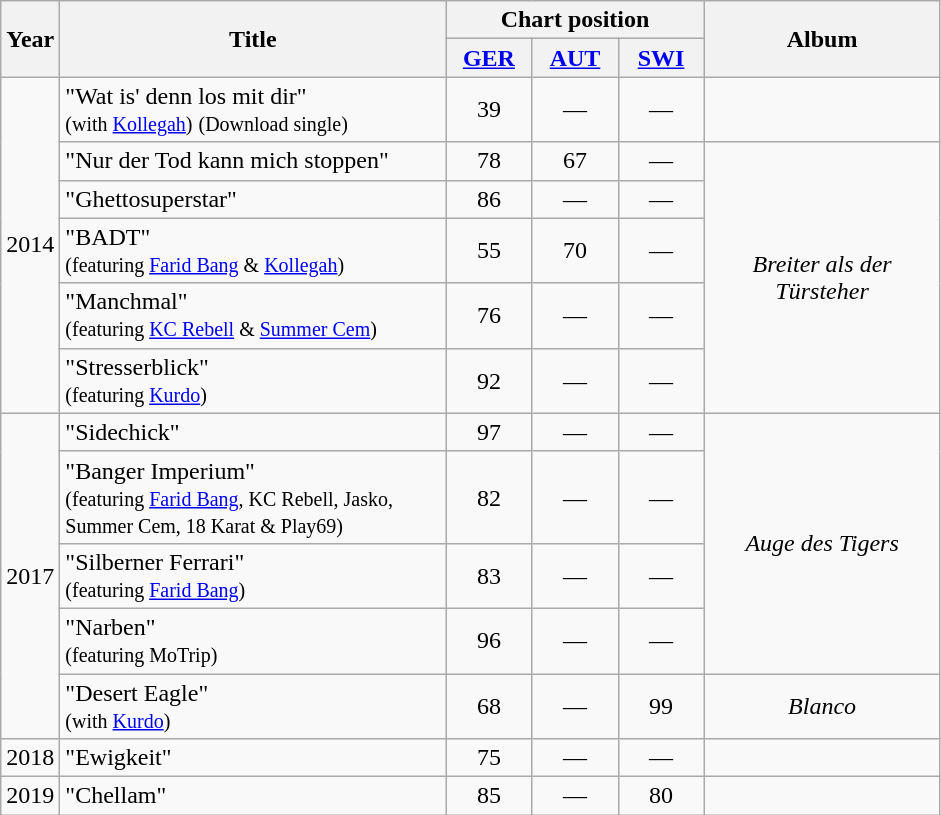<table class="wikitable">
<tr class="backgroundcolour8">
<th rowspan="2" width=10>Year</th>
<th width="250" rowspan="2">Title</th>
<th colspan="3">Chart position</th>
<th width="150" rowspan="2">Album</th>
</tr>
<tr>
<th width="50"><a href='#'>GER</a></th>
<th width="50"><a href='#'>AUT</a></th>
<th width="50"><a href='#'>SWI</a></th>
</tr>
<tr>
<td rowspan="6">2014</td>
<td>"Wat is' denn los mit dir" <br><small>(with <a href='#'>Kollegah</a>)</small> <small>(Download single)</small></td>
<td align="center" >39</td>
<td align="center" >—</td>
<td align="center" >—</td>
<td></td>
</tr>
<tr>
<td>"Nur der Tod kann mich stoppen"</td>
<td align="center" >78</td>
<td align="center" >67</td>
<td align="center" >—</td>
<td align="center" rowspan="5"><em>Breiter als der Türsteher</em></td>
</tr>
<tr>
<td>"Ghettosuperstar"</td>
<td align="center" >86</td>
<td align="center" >—</td>
<td align="center" >—</td>
</tr>
<tr>
<td>"BADT" <br><small>(featuring <a href='#'>Farid Bang</a> & <a href='#'>Kollegah</a>)</small></td>
<td align="center" >55</td>
<td align="center" >70</td>
<td align="center" >—</td>
</tr>
<tr>
<td>"Manchmal" <br><small>(featuring <a href='#'>KC Rebell</a> & <a href='#'>Summer Cem</a>)</small></td>
<td align="center" >76</td>
<td align="center" >—</td>
<td align="center" >—</td>
</tr>
<tr>
<td>"Stresserblick" <br><small>(featuring <a href='#'>Kurdo</a>)</small></td>
<td align="center" >92</td>
<td align="center" >—</td>
<td align="center" >—</td>
</tr>
<tr>
<td rowspan="5">2017</td>
<td>"Sidechick"</td>
<td align="center" >97</td>
<td align="center" >—</td>
<td align="center" >—</td>
<td align="center" rowspan="4"><em>Auge des Tigers</em></td>
</tr>
<tr>
<td>"Banger Imperium"<br><small>(featuring <a href='#'>Farid Bang</a>, KC Rebell, Jasko, Summer Cem, 18 Karat & Play69)</small></td>
<td align="center" >82</td>
<td align="center" >—</td>
<td align="center" >—</td>
</tr>
<tr>
<td>"Silberner Ferrari"<br><small>(featuring <a href='#'>Farid Bang</a>)</small></td>
<td align="center" >83</td>
<td align="center" >—</td>
<td align="center" >—</td>
</tr>
<tr>
<td>"Narben"<br><small>(featuring MoTrip)</small></td>
<td align="center" >96</td>
<td align="center" >—</td>
<td align="center" >—</td>
</tr>
<tr>
<td>"Desert Eagle"<br><small>(with <a href='#'>Kurdo</a>)</small></td>
<td align="center" >68</td>
<td align="center" >—</td>
<td align="center" >99</td>
<td align="center"><em>Blanco</em></td>
</tr>
<tr>
<td>2018</td>
<td>"Ewigkeit"</td>
<td align="center" >75</td>
<td align="center" >—</td>
<td align="center" >—</td>
<td align="center"></td>
</tr>
<tr>
<td>2019</td>
<td>"Chellam"</td>
<td align="center" >85</td>
<td align="center" >—</td>
<td align="center" >80</td>
<td align="center"></td>
</tr>
</table>
